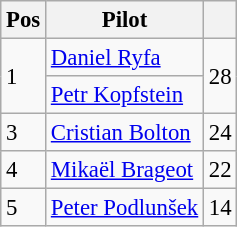<table class="wikitable" style="font-size: 95%;">
<tr>
<th>Pos</th>
<th>Pilot</th>
<th></th>
</tr>
<tr>
<td rowspan=2>1</td>
<td> <a href='#'>Daniel Ryfa</a></td>
<td rowspan=2 align="right">28</td>
</tr>
<tr>
<td> <a href='#'>Petr Kopfstein</a></td>
</tr>
<tr>
<td>3</td>
<td> <a href='#'>Cristian Bolton</a></td>
<td align="right">24</td>
</tr>
<tr>
<td>4</td>
<td> <a href='#'>Mikaël Brageot</a></td>
<td align="right">22</td>
</tr>
<tr>
<td>5</td>
<td> <a href='#'>Peter Podlunšek</a></td>
<td align="right">14</td>
</tr>
</table>
